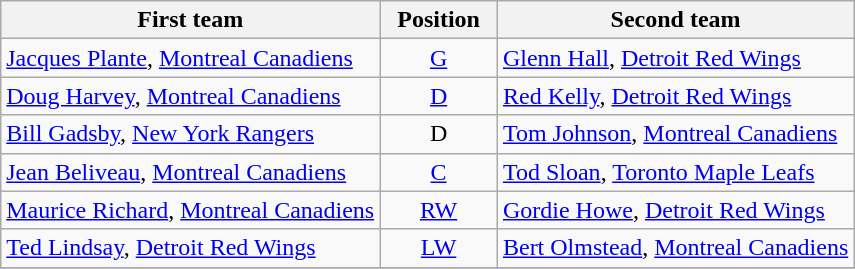<table class="wikitable">
<tr>
<th>First team</th>
<th>  Position  </th>
<th>Second team</th>
</tr>
<tr>
<td><a href='#'>Jacques Plante</a>, <a href='#'>Montreal Canadiens</a></td>
<td align=center><a href='#'>G</a></td>
<td><a href='#'>Glenn Hall</a>, <a href='#'>Detroit Red Wings</a></td>
</tr>
<tr>
<td><a href='#'>Doug Harvey</a>, <a href='#'>Montreal Canadiens</a></td>
<td align=center><a href='#'>D</a></td>
<td><a href='#'>Red Kelly</a>, <a href='#'>Detroit Red Wings</a></td>
</tr>
<tr>
<td><a href='#'>Bill Gadsby</a>, <a href='#'>New York Rangers</a></td>
<td align=center>D</td>
<td><a href='#'>Tom Johnson</a>, <a href='#'>Montreal Canadiens</a></td>
</tr>
<tr>
<td><a href='#'>Jean Beliveau</a>, <a href='#'>Montreal Canadiens</a></td>
<td align=center><a href='#'>C</a></td>
<td><a href='#'>Tod Sloan</a>, <a href='#'>Toronto Maple Leafs</a></td>
</tr>
<tr>
<td><a href='#'>Maurice Richard</a>, <a href='#'>Montreal Canadiens</a></td>
<td align=center><a href='#'>RW</a></td>
<td><a href='#'>Gordie Howe</a>, <a href='#'>Detroit Red Wings</a></td>
</tr>
<tr>
<td><a href='#'>Ted Lindsay</a>, <a href='#'>Detroit Red Wings</a></td>
<td align=center><a href='#'>LW</a></td>
<td><a href='#'>Bert Olmstead</a>, <a href='#'>Montreal Canadiens</a></td>
</tr>
<tr>
</tr>
</table>
